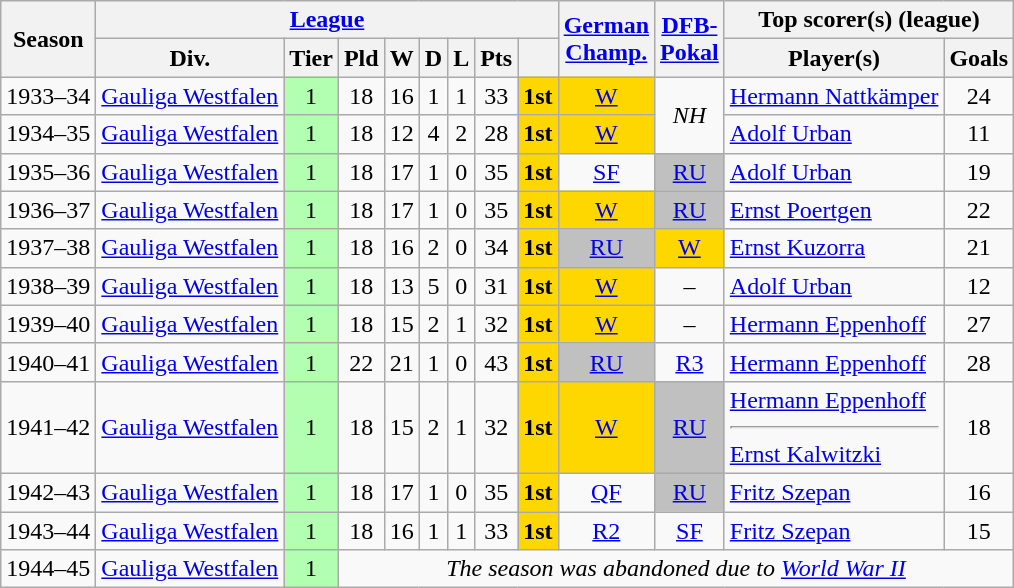<table class="wikitable sortable sort-under-center nowrap" style="text-align: center">
<tr>
<th rowspan="2">Season</th>
<th colspan="8"><a href='#'>League</a></th>
<th rowspan="2"><a href='#'>German<br>Champ.</a></th>
<th rowspan="2"><a href='#'>DFB-<br>Pokal</a></th>
<th colspan="2">Top scorer(s) (league)</th>
</tr>
<tr>
<th>Div.</th>
<th>Tier</th>
<th>Pld</th>
<th>W</th>
<th>D</th>
<th>L</th>
<th>Pts</th>
<th></th>
<th>Player(s)</th>
<th>Goals</th>
</tr>
<tr>
<td>1933–34</td>
<td><a href='#'>Gauliga Westfalen</a></td>
<td bgcolor="#b2ffb2">1</td>
<td>18</td>
<td>16</td>
<td>1</td>
<td>1</td>
<td>33</td>
<td align="center" bgcolor="gold"><strong>1st</strong></td>
<td align="center" bgcolor="gold"><a href='#'>W</a></td>
<td rowspan="2"><em>NH</em></td>
<td align=left><a href='#'>Hermann Nattkämper</a></td>
<td>24</td>
</tr>
<tr>
<td>1934–35</td>
<td><a href='#'>Gauliga Westfalen</a></td>
<td bgcolor="#b2ffb2">1</td>
<td>18</td>
<td>12</td>
<td>4</td>
<td>2</td>
<td>28</td>
<td align="center" bgcolor="gold"><strong>1st</strong></td>
<td align="center" bgcolor="gold"><a href='#'>W</a></td>
<td align=left><a href='#'>Adolf Urban</a></td>
<td>11</td>
</tr>
<tr>
<td>1935–36</td>
<td><a href='#'>Gauliga Westfalen</a></td>
<td bgcolor="#b2ffb2">1</td>
<td>18</td>
<td>17</td>
<td>1</td>
<td>0</td>
<td>35</td>
<td align="center" bgcolor="gold"><strong>1st</strong></td>
<td><a href='#'>SF</a></td>
<td align="center" bgcolor="silver"><a href='#'>RU</a></td>
<td align=left><a href='#'>Adolf Urban</a></td>
<td>19</td>
</tr>
<tr>
<td>1936–37</td>
<td><a href='#'>Gauliga Westfalen</a></td>
<td bgcolor="#b2ffb2">1</td>
<td>18</td>
<td>17</td>
<td>1</td>
<td>0</td>
<td>35</td>
<td align="center" bgcolor="gold"><strong>1st</strong></td>
<td align="center" bgcolor="gold"><a href='#'>W</a></td>
<td align="center" bgcolor="silver"><a href='#'>RU</a></td>
<td align=left><a href='#'>Ernst Poertgen</a></td>
<td>22</td>
</tr>
<tr>
<td>1937–38</td>
<td><a href='#'>Gauliga Westfalen</a></td>
<td bgcolor="#b2ffb2">1</td>
<td>18</td>
<td>16</td>
<td>2</td>
<td>0</td>
<td>34</td>
<td align="center" bgcolor="gold"><strong>1st</strong></td>
<td align="center" bgcolor="silver"><a href='#'>RU</a></td>
<td align="center" bgcolor="gold"><a href='#'>W</a></td>
<td align=left><a href='#'>Ernst Kuzorra</a></td>
<td>21</td>
</tr>
<tr>
<td>1938–39</td>
<td><a href='#'>Gauliga Westfalen</a></td>
<td bgcolor="#b2ffb2">1</td>
<td>18</td>
<td>13</td>
<td>5</td>
<td>0</td>
<td>31</td>
<td align="center" bgcolor="gold"><strong>1st</strong></td>
<td align="center" bgcolor="gold"><a href='#'>W</a></td>
<td>–</td>
<td align=left><a href='#'>Adolf Urban</a></td>
<td>12</td>
</tr>
<tr>
<td>1939–40</td>
<td><a href='#'>Gauliga Westfalen</a></td>
<td bgcolor="#b2ffb2">1</td>
<td>18</td>
<td>15</td>
<td>2</td>
<td>1</td>
<td>32</td>
<td align="center" bgcolor="gold"><strong>1st</strong></td>
<td align="center" bgcolor="gold"><a href='#'>W</a></td>
<td>–</td>
<td align=left><a href='#'>Hermann Eppenhoff</a></td>
<td>27</td>
</tr>
<tr>
<td>1940–41</td>
<td><a href='#'>Gauliga Westfalen</a></td>
<td bgcolor="#b2ffb2">1</td>
<td>22</td>
<td>21</td>
<td>1</td>
<td>0</td>
<td>43</td>
<td align="center" bgcolor="gold"><strong>1st</strong></td>
<td align="center" bgcolor="silver"><a href='#'>RU</a></td>
<td><a href='#'>R3</a></td>
<td align=left><a href='#'>Hermann Eppenhoff</a></td>
<td>28</td>
</tr>
<tr>
<td>1941–42</td>
<td><a href='#'>Gauliga Westfalen</a></td>
<td bgcolor="#b2ffb2">1</td>
<td>18</td>
<td>15</td>
<td>2</td>
<td>1</td>
<td>32</td>
<td align="center" bgcolor="gold"><strong>1st</strong></td>
<td align="center" bgcolor="gold"><a href='#'>W</a></td>
<td align="center" bgcolor="silver"><a href='#'>RU</a></td>
<td align=left><a href='#'>Hermann Eppenhoff</a><hr><a href='#'>Ernst Kalwitzki</a></td>
<td>18</td>
</tr>
<tr>
<td>1942–43</td>
<td><a href='#'>Gauliga Westfalen</a></td>
<td bgcolor="#b2ffb2">1</td>
<td>18</td>
<td>17</td>
<td>1</td>
<td>0</td>
<td>35</td>
<td align="center" bgcolor="gold"><strong>1st</strong></td>
<td><a href='#'>QF</a></td>
<td align="center" bgcolor="silver"><a href='#'>RU</a></td>
<td align=left><a href='#'>Fritz Szepan</a></td>
<td>16</td>
</tr>
<tr>
<td>1943–44</td>
<td><a href='#'>Gauliga Westfalen</a></td>
<td bgcolor="#b2ffb2">1</td>
<td>18</td>
<td>16</td>
<td>1</td>
<td>1</td>
<td>33</td>
<td align="center" bgcolor="gold"><strong>1st</strong></td>
<td><a href='#'>R2</a></td>
<td><a href='#'>SF</a></td>
<td align=left><a href='#'>Fritz Szepan</a></td>
<td>15</td>
</tr>
<tr>
<td>1944–45</td>
<td><a href='#'>Gauliga Westfalen</a></td>
<td bgcolor="#b2ffb2">1</td>
<td colspan="10"><em>The season was abandoned due to <a href='#'>World War II</a></em></td>
</tr>
</table>
